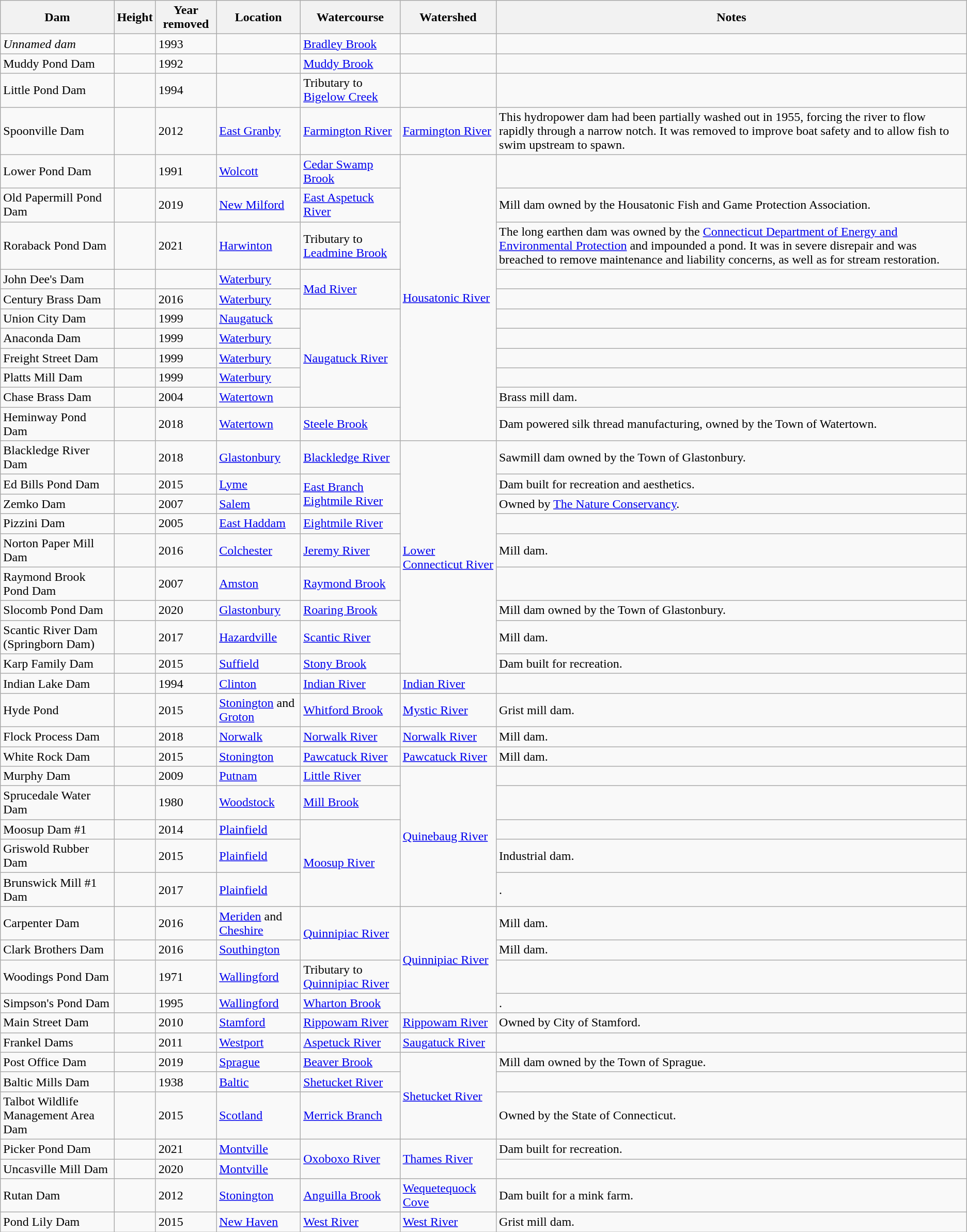<table class="wikitable sortable">
<tr>
<th>Dam</th>
<th>Height</th>
<th>Year removed</th>
<th>Location</th>
<th>Watercourse</th>
<th>Watershed</th>
<th>Notes</th>
</tr>
<tr>
<td><em>Unnamed dam</em></td>
<td></td>
<td>1993</td>
<td></td>
<td><a href='#'>Bradley Brook</a></td>
<td></td>
<td></td>
</tr>
<tr>
<td>Muddy Pond Dam</td>
<td></td>
<td>1992</td>
<td></td>
<td><a href='#'>Muddy Brook</a></td>
<td></td>
<td></td>
</tr>
<tr>
<td>Little Pond Dam</td>
<td></td>
<td>1994</td>
<td></td>
<td>Tributary to <a href='#'>Bigelow Creek</a></td>
<td></td>
<td></td>
</tr>
<tr>
<td>Spoonville Dam</td>
<td></td>
<td>2012</td>
<td><a href='#'>East Granby</a><br></td>
<td><a href='#'>Farmington River</a></td>
<td><a href='#'>Farmington River</a></td>
<td>This hydropower dam had been partially washed out in 1955, forcing the river to flow rapidly through a narrow notch. It was removed to improve boat safety and to allow fish to swim upstream to spawn.</td>
</tr>
<tr>
<td>Lower Pond Dam</td>
<td></td>
<td>1991</td>
<td><a href='#'>Wolcott</a><br></td>
<td><a href='#'>Cedar Swamp Brook</a></td>
<td rowspan=11><a href='#'>Housatonic River</a></td>
<td></td>
</tr>
<tr>
<td>Old Papermill Pond Dam</td>
<td></td>
<td>2019</td>
<td><a href='#'>New Milford</a><br></td>
<td><a href='#'>East Aspetuck River</a></td>
<td>Mill dam owned by the Housatonic Fish and Game Protection Association.</td>
</tr>
<tr>
<td>Roraback Pond Dam</td>
<td></td>
<td>2021</td>
<td><a href='#'>Harwinton</a><br></td>
<td>Tributary to <a href='#'>Leadmine Brook</a></td>
<td>The  long earthen dam was owned by the <a href='#'>Connecticut Department of Energy and Environmental Protection</a> and impounded a  pond. It was in severe disrepair and was breached to remove maintenance and liability concerns, as well as for stream restoration.</td>
</tr>
<tr>
<td>John Dee's Dam</td>
<td></td>
<td></td>
<td><a href='#'>Waterbury</a><br></td>
<td rowspan=2><a href='#'>Mad River</a></td>
<td></td>
</tr>
<tr>
<td>Century Brass Dam</td>
<td></td>
<td>2016</td>
<td><a href='#'>Waterbury</a><br></td>
<td></td>
</tr>
<tr>
<td>Union City Dam</td>
<td></td>
<td>1999</td>
<td><a href='#'>Naugatuck</a><br></td>
<td rowspan=5><a href='#'>Naugatuck River</a></td>
<td></td>
</tr>
<tr>
<td>Anaconda Dam</td>
<td></td>
<td>1999</td>
<td><a href='#'>Waterbury</a><br></td>
<td></td>
</tr>
<tr>
<td>Freight Street Dam</td>
<td></td>
<td>1999</td>
<td><a href='#'>Waterbury</a><br></td>
<td></td>
</tr>
<tr>
<td>Platts Mill Dam</td>
<td></td>
<td>1999</td>
<td><a href='#'>Waterbury</a><br></td>
<td></td>
</tr>
<tr>
<td>Chase Brass Dam</td>
<td></td>
<td>2004</td>
<td><a href='#'>Watertown</a><br></td>
<td>Brass mill dam.</td>
</tr>
<tr>
<td>Heminway Pond Dam</td>
<td></td>
<td>2018</td>
<td><a href='#'>Watertown</a></td>
<td><a href='#'>Steele Brook</a></td>
<td>Dam powered silk thread manufacturing, owned by the Town of Watertown.</td>
</tr>
<tr>
<td>Blackledge River Dam</td>
<td></td>
<td>2018</td>
<td><a href='#'>Glastonbury</a></td>
<td><a href='#'>Blackledge River</a></td>
<td rowspan=9><a href='#'>Lower Connecticut River</a></td>
<td>Sawmill dam owned by the Town of Glastonbury.</td>
</tr>
<tr>
<td>Ed Bills Pond Dam</td>
<td></td>
<td>2015</td>
<td><a href='#'>Lyme</a><br></td>
<td rowspan=2><a href='#'>East Branch Eightmile River</a></td>
<td>Dam built for recreation and aesthetics.</td>
</tr>
<tr>
<td>Zemko Dam</td>
<td></td>
<td>2007</td>
<td><a href='#'>Salem</a><br></td>
<td>Owned by <a href='#'>The Nature Conservancy</a>.</td>
</tr>
<tr>
<td>Pizzini Dam</td>
<td></td>
<td>2005</td>
<td><a href='#'>East Haddam</a><br></td>
<td><a href='#'>Eightmile River</a></td>
<td></td>
</tr>
<tr>
<td>Norton Paper Mill Dam</td>
<td></td>
<td>2016</td>
<td><a href='#'>Colchester</a><br></td>
<td><a href='#'>Jeremy River</a></td>
<td>Mill dam.</td>
</tr>
<tr>
<td>Raymond Brook Pond Dam</td>
<td></td>
<td>2007</td>
<td><a href='#'>Amston</a><br></td>
<td><a href='#'>Raymond Brook</a></td>
<td></td>
</tr>
<tr>
<td>Slocomb Pond Dam</td>
<td></td>
<td>2020</td>
<td><a href='#'>Glastonbury</a><br></td>
<td><a href='#'>Roaring Brook</a></td>
<td>Mill dam owned by the Town of Glastonbury.</td>
</tr>
<tr>
<td>Scantic River Dam (Springborn Dam)</td>
<td></td>
<td>2017</td>
<td><a href='#'>Hazardville</a><br></td>
<td><a href='#'>Scantic River</a></td>
<td>Mill dam.</td>
</tr>
<tr>
<td>Karp Family Dam</td>
<td></td>
<td>2015</td>
<td><a href='#'>Suffield</a><br></td>
<td><a href='#'>Stony Brook</a></td>
<td>Dam built for recreation.</td>
</tr>
<tr>
<td>Indian Lake Dam</td>
<td></td>
<td>1994</td>
<td><a href='#'>Clinton</a><br></td>
<td><a href='#'>Indian River</a></td>
<td><a href='#'>Indian River</a></td>
<td></td>
</tr>
<tr>
<td>Hyde Pond</td>
<td></td>
<td>2015</td>
<td><a href='#'>Stonington</a> and <a href='#'>Groton</a><br></td>
<td><a href='#'>Whitford Brook</a></td>
<td><a href='#'>Mystic River</a></td>
<td>Grist mill dam.</td>
</tr>
<tr>
<td>Flock Process Dam</td>
<td></td>
<td>2018</td>
<td><a href='#'>Norwalk</a><br></td>
<td><a href='#'>Norwalk River</a></td>
<td><a href='#'>Norwalk River</a></td>
<td>Mill dam.</td>
</tr>
<tr>
<td>White Rock Dam</td>
<td></td>
<td>2015</td>
<td><a href='#'>Stonington</a><br></td>
<td><a href='#'>Pawcatuck River</a></td>
<td><a href='#'>Pawcatuck River</a></td>
<td>Mill dam.</td>
</tr>
<tr>
<td>Murphy Dam</td>
<td></td>
<td>2009</td>
<td><a href='#'>Putnam</a><br></td>
<td><a href='#'>Little River</a></td>
<td rowspan=5><a href='#'>Quinebaug River</a></td>
<td></td>
</tr>
<tr>
<td>Sprucedale Water Dam</td>
<td></td>
<td>1980</td>
<td><a href='#'>Woodstock</a><br></td>
<td><a href='#'>Mill Brook</a></td>
<td></td>
</tr>
<tr>
<td>Moosup Dam #1</td>
<td></td>
<td>2014</td>
<td><a href='#'>Plainfield</a><br></td>
<td rowspan=3><a href='#'>Moosup River</a></td>
<td></td>
</tr>
<tr>
<td>Griswold Rubber Dam</td>
<td></td>
<td>2015</td>
<td><a href='#'>Plainfield</a><br></td>
<td>Industrial dam.</td>
</tr>
<tr>
<td>Brunswick Mill #1 Dam</td>
<td></td>
<td>2017</td>
<td><a href='#'>Plainfield</a><br></td>
<td>.</td>
</tr>
<tr>
<td>Carpenter Dam</td>
<td></td>
<td>2016</td>
<td><a href='#'>Meriden</a> and <a href='#'>Cheshire</a><br></td>
<td rowspan=2><a href='#'>Quinnipiac River</a></td>
<td rowspan=4><a href='#'>Quinnipiac River</a></td>
<td>Mill dam.</td>
</tr>
<tr>
<td>Clark Brothers Dam</td>
<td></td>
<td>2016</td>
<td><a href='#'>Southington</a><br></td>
<td>Mill dam.</td>
</tr>
<tr>
<td>Woodings Pond Dam</td>
<td></td>
<td>1971</td>
<td><a href='#'>Wallingford</a><br></td>
<td>Tributary to <a href='#'>Quinnipiac River</a></td>
<td></td>
</tr>
<tr>
<td>Simpson's Pond Dam</td>
<td></td>
<td>1995</td>
<td><a href='#'>Wallingford</a><br></td>
<td><a href='#'>Wharton Brook</a></td>
<td>.</td>
</tr>
<tr>
<td>Main Street Dam</td>
<td></td>
<td>2010</td>
<td><a href='#'>Stamford</a><br></td>
<td><a href='#'>Rippowam River</a></td>
<td><a href='#'>Rippowam River</a></td>
<td>Owned by City of Stamford.</td>
</tr>
<tr>
<td>Frankel Dams</td>
<td></td>
<td>2011</td>
<td><a href='#'>Westport</a><br></td>
<td><a href='#'>Aspetuck River</a></td>
<td><a href='#'>Saugatuck River</a></td>
<td></td>
</tr>
<tr>
<td>Post Office Dam</td>
<td></td>
<td>2019</td>
<td><a href='#'>Sprague</a><br></td>
<td><a href='#'>Beaver Brook</a></td>
<td rowspan=3><a href='#'>Shetucket River</a></td>
<td>Mill dam owned by the Town of Sprague.</td>
</tr>
<tr>
<td>Baltic Mills Dam</td>
<td></td>
<td>1938</td>
<td><a href='#'>Baltic</a><br></td>
<td><a href='#'>Shetucket River</a></td>
<td></td>
</tr>
<tr>
<td>Talbot Wildlife Management Area Dam</td>
<td></td>
<td>2015</td>
<td><a href='#'>Scotland</a></td>
<td><a href='#'>Merrick Branch</a></td>
<td>Owned by the State of Connecticut.</td>
</tr>
<tr>
<td>Picker Pond Dam</td>
<td></td>
<td>2021</td>
<td><a href='#'>Montville</a><br></td>
<td rowspan=2><a href='#'>Oxoboxo River</a></td>
<td rowspan=2><a href='#'>Thames River</a></td>
<td>Dam built for recreation.</td>
</tr>
<tr>
<td>Uncasville Mill Dam</td>
<td></td>
<td>2020</td>
<td><a href='#'>Montville</a><br></td>
<td></td>
</tr>
<tr>
<td>Rutan Dam</td>
<td></td>
<td>2012</td>
<td><a href='#'>Stonington</a><br></td>
<td><a href='#'>Anguilla Brook</a></td>
<td><a href='#'>Wequetequock Cove</a></td>
<td>Dam built for a mink farm.</td>
</tr>
<tr>
<td>Pond Lily Dam</td>
<td></td>
<td>2015</td>
<td><a href='#'>New Haven</a><br></td>
<td><a href='#'>West River</a></td>
<td><a href='#'>West River</a></td>
<td>Grist mill dam.</td>
</tr>
</table>
